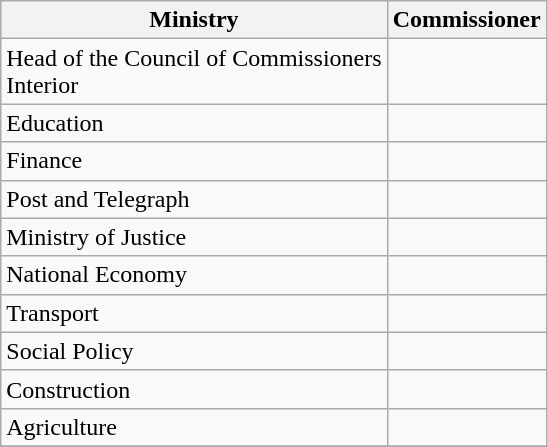<table class="wikitable">
<tr>
<th scope="col">Ministry</th>
<th scope="col">Commissioner</th>
</tr>
<tr>
<td>Head of the Council of Commissioners<br>Interior</td>
<td></td>
</tr>
<tr>
<td>Education</td>
<td></td>
</tr>
<tr>
<td>Finance</td>
<td></td>
</tr>
<tr>
<td>Post and Telegraph</td>
<td></td>
</tr>
<tr>
<td>Ministry of Justice</td>
<td></td>
</tr>
<tr>
<td>National Economy</td>
<td></td>
</tr>
<tr>
<td>Transport</td>
<td></td>
</tr>
<tr>
<td>Social Policy</td>
<td></td>
</tr>
<tr>
<td>Construction</td>
<td></td>
</tr>
<tr>
<td>Agriculture</td>
<td></td>
</tr>
<tr>
</tr>
</table>
